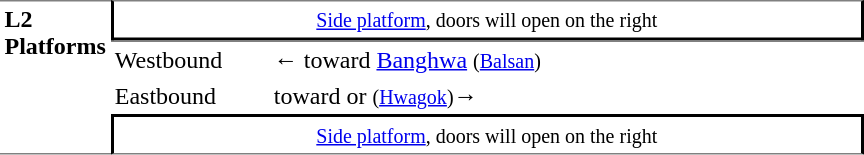<table table border=0 cellspacing=0 cellpadding=3>
<tr>
<td style="border-top:solid 1px gray;border-bottom:solid 1px gray;" width=50 rowspan=10 valign=top><strong>L2<br>Platforms</strong></td>
<td style="border-top:solid 1px gray;border-right:solid 2px black;border-left:solid 2px black;border-bottom:solid 2px black;text-align:center;" colspan=2><small><a href='#'>Side platform</a>, doors will open on the right</small></td>
</tr>
<tr>
<td style="border-bottom:solid 0px gray;border-top:solid 1px gray;" width=100>Westbound</td>
<td style="border-bottom:solid 0px gray;border-top:solid 1px gray;" width=390>←  toward <a href='#'>Banghwa</a> <small>(<a href='#'>Balsan</a>)</small></td>
</tr>
<tr>
<td>Eastbound</td>
<td>  toward  or  <small>(<a href='#'>Hwagok</a>)</small>→</td>
</tr>
<tr>
<td style="border-top:solid 2px black;border-right:solid 2px black;border-left:solid 2px black;border-bottom:solid 1px gray;text-align:center;" colspan=2><small><a href='#'>Side platform</a>, doors will open on the right</small></td>
</tr>
</table>
